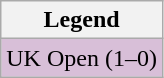<table class="wikitable">
<tr>
<th>Legend</th>
</tr>
<tr style="background:thistle;">
<td>UK Open (1–0)</td>
</tr>
</table>
